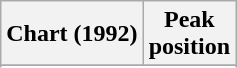<table class="wikitable sortable plainrowheaders" style="text-align:center">
<tr>
<th scope="col">Chart (1992)</th>
<th scope="col">Peak<br>position</th>
</tr>
<tr>
</tr>
<tr>
</tr>
</table>
